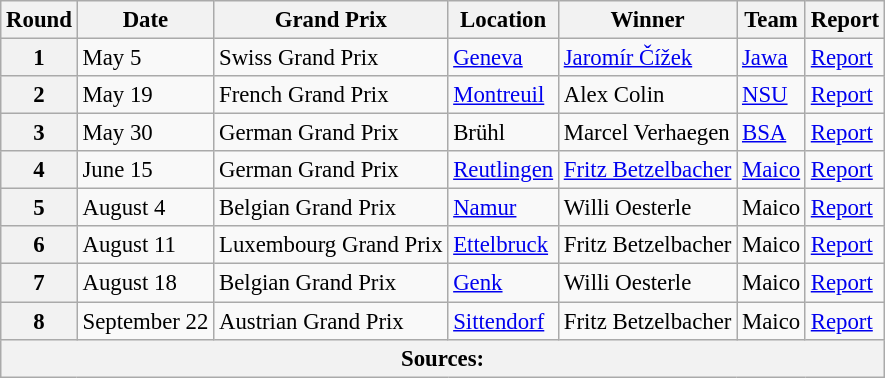<table class="wikitable" style="font-size: 95%;">
<tr>
<th align=center>Round</th>
<th align=center>Date</th>
<th align=center>Grand Prix</th>
<th align=center>Location</th>
<th align=center>Winner</th>
<th align=center>Team</th>
<th align=center>Report</th>
</tr>
<tr>
<th>1</th>
<td>May 5</td>
<td> Swiss Grand Prix</td>
<td><a href='#'>Geneva</a></td>
<td> <a href='#'>Jaromír Čížek</a></td>
<td><a href='#'>Jawa</a></td>
<td><a href='#'>Report</a></td>
</tr>
<tr>
<th>2</th>
<td>May 19</td>
<td> French Grand Prix</td>
<td><a href='#'>Montreuil</a></td>
<td> Alex Colin</td>
<td><a href='#'>NSU</a></td>
<td><a href='#'>Report</a></td>
</tr>
<tr>
<th>3</th>
<td>May 30</td>
<td> German Grand Prix</td>
<td>Brühl</td>
<td> Marcel Verhaegen</td>
<td><a href='#'>BSA</a></td>
<td><a href='#'>Report</a></td>
</tr>
<tr>
<th>4</th>
<td>June 15</td>
<td> German Grand Prix</td>
<td><a href='#'>Reutlingen</a></td>
<td> <a href='#'>Fritz Betzelbacher</a></td>
<td><a href='#'>Maico</a></td>
<td><a href='#'>Report</a></td>
</tr>
<tr>
<th>5</th>
<td>August 4</td>
<td> Belgian Grand Prix</td>
<td><a href='#'>Namur</a></td>
<td> Willi Oesterle</td>
<td>Maico</td>
<td><a href='#'>Report</a></td>
</tr>
<tr>
<th>6</th>
<td>August 11</td>
<td> Luxembourg Grand Prix</td>
<td><a href='#'>Ettelbruck</a></td>
<td> Fritz Betzelbacher</td>
<td>Maico</td>
<td><a href='#'>Report</a></td>
</tr>
<tr>
<th>7</th>
<td>August 18</td>
<td> Belgian Grand Prix</td>
<td><a href='#'>Genk</a></td>
<td> Willi Oesterle</td>
<td>Maico</td>
<td><a href='#'>Report</a></td>
</tr>
<tr>
<th>8</th>
<td>September 22</td>
<td> Austrian Grand Prix</td>
<td><a href='#'>Sittendorf</a></td>
<td> Fritz Betzelbacher</td>
<td>Maico</td>
<td><a href='#'>Report</a></td>
</tr>
<tr>
<th colspan=8>Sources:</th>
</tr>
</table>
